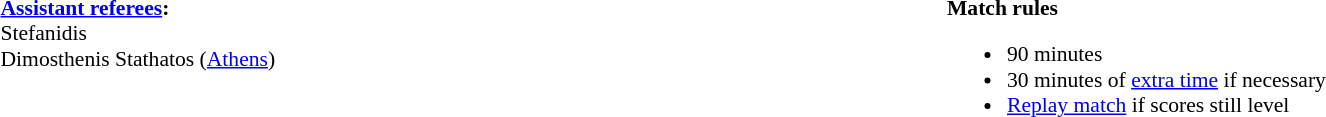<table width=100% style="font-size: 90%">
<tr>
<td width=50% valign=top><br><strong><a href='#'>Assistant referees</a>:</strong>
<br>Stefanidis
<br>Dimosthenis Stathatos (<a href='#'>Athens</a>)</td>
<td width=50% valign=top><br><strong>Match rules</strong><ul><li>90 minutes</li><li>30 minutes of <a href='#'>extra time</a> if necessary</li><li><a href='#'>Replay match</a> if scores still level</li></ul></td>
</tr>
</table>
